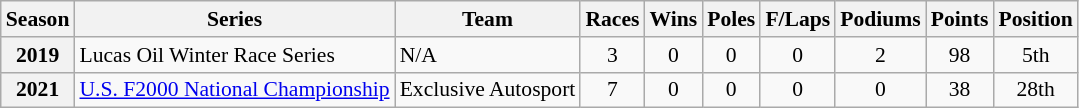<table class="wikitable" style="font-size: 90%; text-align:center">
<tr>
<th>Season</th>
<th>Series</th>
<th>Team</th>
<th>Races</th>
<th>Wins</th>
<th><strong>Poles</strong></th>
<th>F/Laps</th>
<th>Podiums</th>
<th>Points</th>
<th>Position</th>
</tr>
<tr>
<th>2019</th>
<td align="left">Lucas Oil Winter Race Series</td>
<td align="left">N/A</td>
<td>3</td>
<td>0</td>
<td>0</td>
<td>0</td>
<td>2</td>
<td>98</td>
<td>5th</td>
</tr>
<tr>
<th>2021</th>
<td align="left"><a href='#'>U.S. F2000 National Championship</a></td>
<td align="left">Exclusive Autosport</td>
<td>7</td>
<td>0</td>
<td>0</td>
<td>0</td>
<td>0</td>
<td>38</td>
<td>28th</td>
</tr>
</table>
